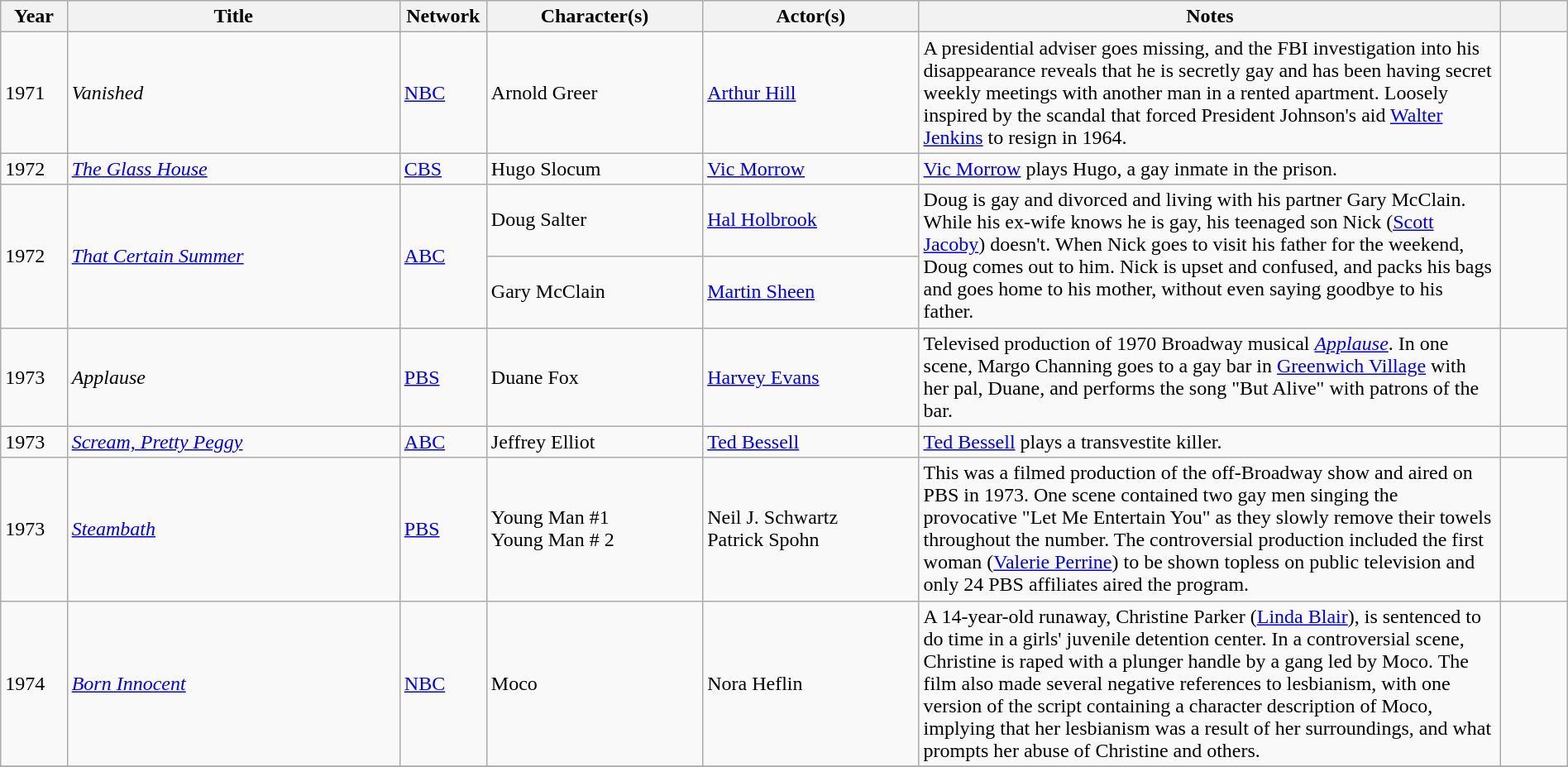<table class="wikitable sortable" style="width: 100%">
<tr>
<th style="width:4%;">Year</th>
<th style="width:20%;">Title</th>
<th style="width:4%;">Network</th>
<th style="width:13%;">Character(s)</th>
<th style="width:13%;">Actor(s)</th>
<th style="width:35%;">Notes</th>
<th style="width:4%;" class="unsortable"></th>
</tr>
<tr>
<td>1971</td>
<td><em>Vanished</em></td>
<td><a href='#'>NBC</a></td>
<td>Arnold Greer</td>
<td><a href='#'>Arthur Hill</a></td>
<td>A presidential adviser goes missing, and the FBI investigation into his disappearance reveals that he is secretly gay and has been having secret weekly meetings with another man in a rented apartment. Loosely inspired by the scandal that forced President Johnson's aid <a href='#'>Walter Jenkins</a> to resign in 1964.</td>
<td></td>
</tr>
<tr>
<td>1972</td>
<td><em><a href='#'>The Glass House</a></em></td>
<td><a href='#'>CBS</a></td>
<td>Hugo Slocum</td>
<td><a href='#'>Vic Morrow</a></td>
<td><a href='#'>Vic Morrow</a> plays Hugo, a gay inmate in the prison.</td>
<td></td>
</tr>
<tr>
<td rowspan="2">1972</td>
<td rowspan="2"><em><a href='#'>That Certain Summer</a></em></td>
<td rowspan="2"><a href='#'>ABC</a></td>
<td>Doug Salter</td>
<td><a href='#'>Hal Holbrook</a></td>
<td rowspan="2">Doug is gay and divorced and living with his partner Gary McClain. While his ex-wife knows he is gay, his teenaged son Nick (<a href='#'>Scott Jacoby</a>) doesn't. When Nick goes to visit his father for the weekend, Doug comes out to him. Nick is upset and confused, and packs his bags and goes home to his mother, without even saying goodbye to his father.</td>
<td rowspan="2"></td>
</tr>
<tr>
<td>Gary McClain</td>
<td><a href='#'>Martin Sheen</a></td>
</tr>
<tr>
<td>1973</td>
<td><em>Applause</em></td>
<td><a href='#'>PBS</a></td>
<td>Duane Fox</td>
<td><a href='#'>Harvey Evans</a></td>
<td>Televised production of 1970 Broadway musical <em><a href='#'>Applause</a></em>. In one scene, Margo Channing goes to a gay bar in <a href='#'>Greenwich Village</a> with her pal, Duane, and performs the song "But Alive" with patrons of the bar.</td>
<td></td>
</tr>
<tr>
<td>1973</td>
<td><em><a href='#'>Scream, Pretty Peggy</a></em></td>
<td><a href='#'>ABC</a></td>
<td>Jeffrey Elliot</td>
<td><a href='#'>Ted Bessell</a></td>
<td><a href='#'>Ted Bessell</a> plays a transvestite killer.</td>
<td></td>
</tr>
<tr>
<td>1973</td>
<td><em><a href='#'>Steambath</a></em></td>
<td><a href='#'>PBS</a></td>
<td>Young Man #1 <br> Young Man # 2</td>
<td>Neil J. Schwartz <br> Patrick Spohn</td>
<td>This was a filmed production of the off-Broadway show and aired on PBS in 1973. One scene contained two gay men singing the provocative "Let Me Entertain You" as they slowly remove their towels throughout the number. The controversial production included the first woman (<a href='#'>Valerie Perrine</a>) to be shown topless on public television and only 24 PBS affiliates aired the program.</td>
<td></td>
</tr>
<tr>
<td>1974</td>
<td><em><a href='#'>Born Innocent</a></em></td>
<td><a href='#'>NBC</a></td>
<td>Moco</td>
<td>Nora Heflin</td>
<td>A 14-year-old runaway, Christine Parker (<a href='#'>Linda Blair</a>), is sentenced to do time in a girls' juvenile detention center. In a controversial scene, Christine is raped with a plunger handle by a gang led by Moco. The film also made several negative references to lesbianism, with one version of the script containing a character description of Moco, implying that her lesbianism was a result of her surroundings, and what prompts her abuse of Christine and others.</td>
<td></td>
</tr>
<tr>
</tr>
</table>
